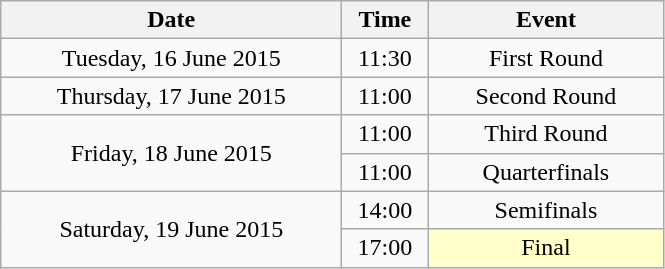<table class = "wikitable" style="text-align:center;">
<tr>
<th width=220>Date</th>
<th width=50>Time</th>
<th width=150>Event</th>
</tr>
<tr>
<td>Tuesday, 16 June 2015</td>
<td>11:30</td>
<td>First Round</td>
</tr>
<tr>
<td>Thursday, 17 June 2015</td>
<td>11:00</td>
<td>Second Round</td>
</tr>
<tr>
<td rowspan=2>Friday, 18 June 2015</td>
<td>11:00</td>
<td>Third Round</td>
</tr>
<tr>
<td>11:00</td>
<td>Quarterfinals</td>
</tr>
<tr>
<td rowspan=2>Saturday, 19 June 2015</td>
<td>14:00</td>
<td>Semifinals</td>
</tr>
<tr>
<td>17:00</td>
<td bgcolor=ffffcc>Final</td>
</tr>
</table>
